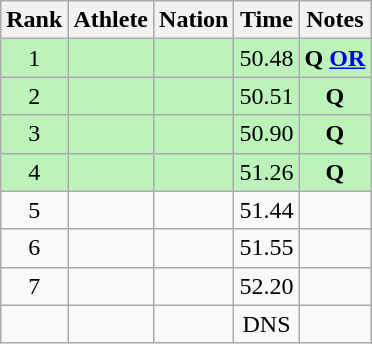<table class="wikitable sortable" style="text-align:center">
<tr>
<th>Rank</th>
<th>Athlete</th>
<th>Nation</th>
<th>Time</th>
<th>Notes</th>
</tr>
<tr bgcolor=#bbf3bb>
<td>1</td>
<td align=left></td>
<td align=left></td>
<td>50.48</td>
<td><strong>Q</strong> <strong><a href='#'>OR</a></strong></td>
</tr>
<tr bgcolor=#bbf3bb>
<td>2</td>
<td align=left></td>
<td align=left></td>
<td>50.51</td>
<td><strong>Q</strong></td>
</tr>
<tr bgcolor=#bbf3bb>
<td>3</td>
<td align=left></td>
<td align=left></td>
<td>50.90</td>
<td><strong>Q</strong></td>
</tr>
<tr bgcolor=#bbf3bb>
<td>4</td>
<td align=left></td>
<td align=left></td>
<td>51.26</td>
<td><strong>Q</strong></td>
</tr>
<tr>
<td>5</td>
<td align=left></td>
<td align=left></td>
<td>51.44</td>
<td></td>
</tr>
<tr>
<td>6</td>
<td align=left></td>
<td align=left></td>
<td>51.55</td>
<td></td>
</tr>
<tr>
<td>7</td>
<td align=left></td>
<td align=left></td>
<td>52.20</td>
<td></td>
</tr>
<tr>
<td></td>
<td align=left></td>
<td align=left></td>
<td>DNS</td>
<td></td>
</tr>
</table>
